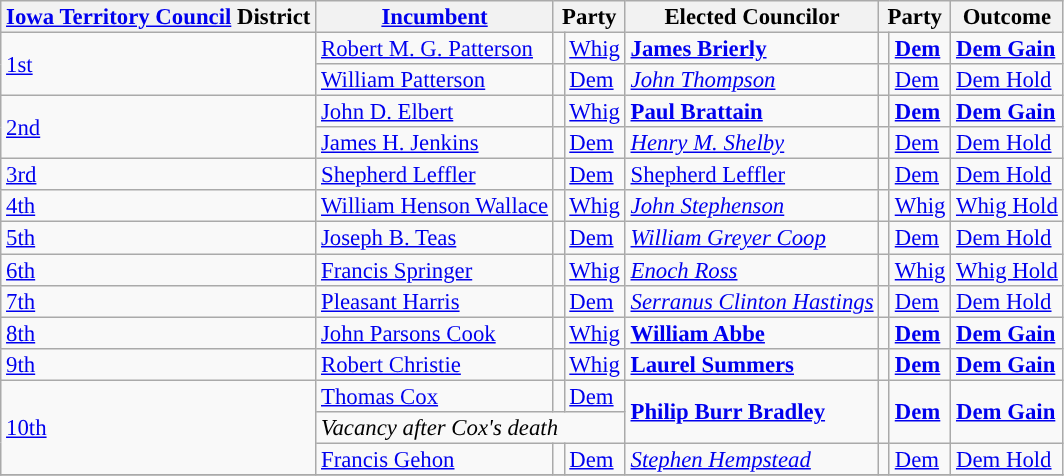<table class="sortable wikitable" style="font-size:95%;line-height:14px;">
<tr>
<th class="sortable"><a href='#'>Iowa Territory Council</a> District</th>
<th class="sortable"><a href='#'>Incumbent</a></th>
<th colspan="2">Party</th>
<th class="sortable">Elected Councilor</th>
<th colspan="2">Party</th>
<th class="sortable">Outcome</th>
</tr>
<tr>
<td rowspan="2"><a href='#'>1st</a></td>
<td><a href='#'>Robert M. G. Patterson</a></td>
<td style="background:"></td>
<td><a href='#'>Whig</a></td>
<td><strong><a href='#'>James Brierly</a></strong></td>
<td style="background:"></td>
<td><strong><a href='#'>Dem</a></strong></td>
<td><strong><a href='#'>Dem Gain</a></strong></td>
</tr>
<tr>
<td><a href='#'>William Patterson</a></td>
<td style="background:"></td>
<td><a href='#'>Dem</a></td>
<td><em><a href='#'>John Thompson</a></em></td>
<td style="background:"></td>
<td><a href='#'>Dem</a></td>
<td><a href='#'>Dem Hold</a></td>
</tr>
<tr>
<td rowspan="2"><a href='#'>2nd</a></td>
<td><a href='#'>John D. Elbert</a></td>
<td style="background:"></td>
<td><a href='#'>Whig</a></td>
<td><strong><a href='#'>Paul Brattain</a></strong></td>
<td style="background:"></td>
<td><strong><a href='#'>Dem</a></strong></td>
<td><strong><a href='#'>Dem Gain</a></strong></td>
</tr>
<tr>
<td><a href='#'>James H. Jenkins</a></td>
<td style="background:"></td>
<td><a href='#'>Dem</a></td>
<td><em><a href='#'>Henry M. Shelby</a></em></td>
<td style="background:"></td>
<td><a href='#'>Dem</a></td>
<td><a href='#'>Dem Hold</a></td>
</tr>
<tr>
<td><a href='#'>3rd</a></td>
<td><a href='#'>Shepherd Leffler</a></td>
<td style="background:"></td>
<td><a href='#'>Dem</a></td>
<td><a href='#'>Shepherd Leffler</a></td>
<td style="background:"></td>
<td><a href='#'>Dem</a></td>
<td><a href='#'>Dem Hold</a></td>
</tr>
<tr>
<td><a href='#'>4th</a></td>
<td><a href='#'>William Henson Wallace</a></td>
<td style="background:"></td>
<td><a href='#'>Whig</a></td>
<td><em><a href='#'>John Stephenson</a></em></td>
<td style="background:"></td>
<td><a href='#'>Whig</a></td>
<td><a href='#'>Whig Hold</a></td>
</tr>
<tr>
<td><a href='#'>5th</a></td>
<td><a href='#'>Joseph B. Teas</a></td>
<td style="background:"></td>
<td><a href='#'>Dem</a></td>
<td><em><a href='#'>William Greyer Coop</a></em></td>
<td style="background:"></td>
<td><a href='#'>Dem</a></td>
<td><a href='#'>Dem Hold</a></td>
</tr>
<tr>
<td><a href='#'>6th</a></td>
<td><a href='#'>Francis Springer</a></td>
<td style="background:"></td>
<td><a href='#'>Whig</a></td>
<td><em><a href='#'>Enoch Ross</a></em></td>
<td style="background:"></td>
<td><a href='#'>Whig</a></td>
<td><a href='#'>Whig Hold</a></td>
</tr>
<tr>
<td><a href='#'>7th</a></td>
<td><a href='#'>Pleasant Harris</a></td>
<td style="background:"></td>
<td><a href='#'>Dem</a></td>
<td><em><a href='#'>Serranus Clinton Hastings</a></em></td>
<td style="background:"></td>
<td><a href='#'>Dem</a></td>
<td><a href='#'>Dem Hold</a></td>
</tr>
<tr>
<td><a href='#'>8th</a></td>
<td><a href='#'>John Parsons Cook</a></td>
<td style="background:"></td>
<td><a href='#'>Whig</a></td>
<td><strong><a href='#'>William Abbe</a></strong></td>
<td style="background:"></td>
<td><strong><a href='#'>Dem</a></strong></td>
<td><strong><a href='#'>Dem Gain</a></strong></td>
</tr>
<tr>
<td><a href='#'>9th</a></td>
<td><a href='#'>Robert Christie</a></td>
<td style="background:"></td>
<td><a href='#'>Whig</a></td>
<td><strong><a href='#'>Laurel Summers</a></strong></td>
<td style="background:"></td>
<td><strong><a href='#'>Dem</a></strong></td>
<td><strong><a href='#'>Dem Gain</a></strong></td>
</tr>
<tr>
<td rowspan="3"><a href='#'>10th</a></td>
<td><a href='#'>Thomas Cox</a></td>
<td style="background:"></td>
<td><a href='#'>Dem</a></td>
<td rowspan="2"><strong><a href='#'>Philip Burr Bradley</a></strong></td>
<td rowspan="2" style="background:"></td>
<td rowspan="2"><strong><a href='#'>Dem</a></strong></td>
<td rowspan="2" ><strong><a href='#'>Dem Gain</a></strong></td>
</tr>
<tr>
<td colspan="3" ><em>Vacancy after Cox's death</em></td>
</tr>
<tr>
<td><a href='#'>Francis Gehon</a></td>
<td style="background:"></td>
<td><a href='#'>Dem</a></td>
<td><em><a href='#'>Stephen Hempstead</a></em></td>
<td style="background:"></td>
<td><a href='#'>Dem</a></td>
<td><a href='#'>Dem Hold</a></td>
</tr>
<tr>
</tr>
</table>
